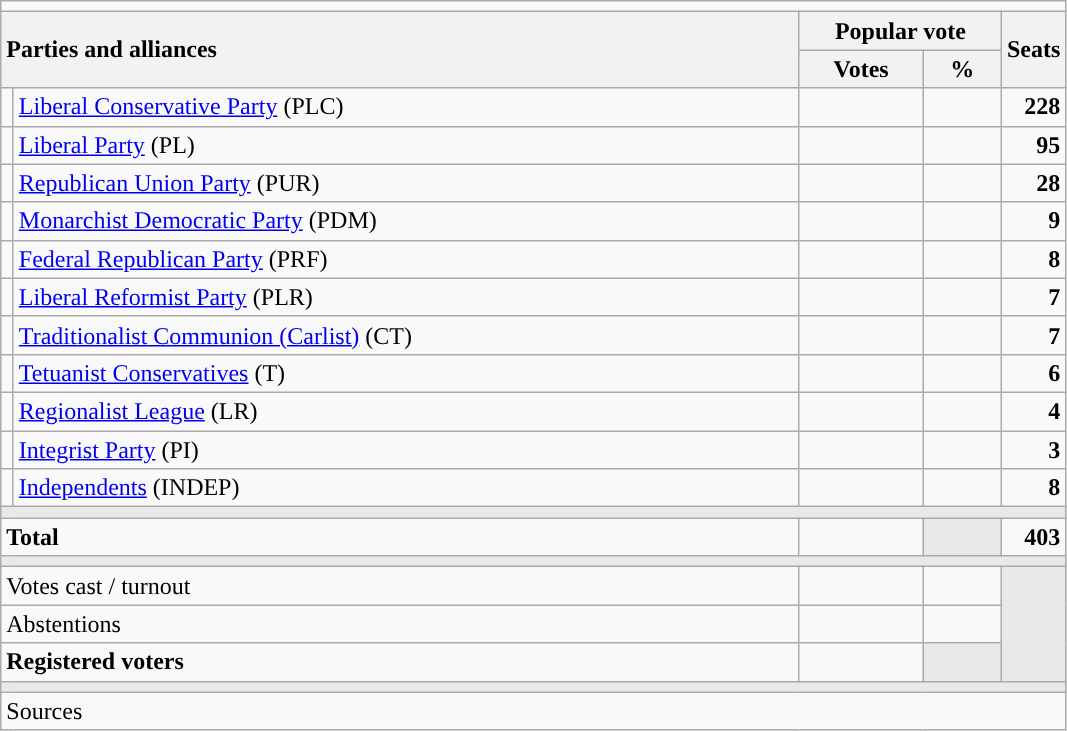<table class="wikitable" style="text-align:right;">
<tr>
<td colspan="5"></td>
</tr>
<tr>
<th style="text-align:left;" rowspan="2" colspan="2" width="525">Parties and alliances</th>
<th colspan="2">Popular vote</th>
<th rowspan="2" width="35">Seats</th>
</tr>
<tr>
<th width="75">Votes</th>
<th width="45">%</th>
</tr>
<tr>
<td width="1" style="color:inherit;background:"></td>
<td align="left"><a href='#'>Liberal Conservative Party</a> (PLC)</td>
<td></td>
<td></td>
<td><strong>228</strong></td>
</tr>
<tr>
<td style="color:inherit;background:"></td>
<td align="left"><a href='#'>Liberal Party</a> (PL)</td>
<td></td>
<td></td>
<td><strong>95</strong></td>
</tr>
<tr>
<td style="color:inherit;background:"></td>
<td align="left"><a href='#'>Republican Union Party</a> (PUR)</td>
<td></td>
<td></td>
<td><strong>28</strong></td>
</tr>
<tr>
<td style="color:inherit;background:"></td>
<td align="left"><a href='#'>Monarchist Democratic Party</a> (PDM)</td>
<td></td>
<td></td>
<td><strong>9</strong></td>
</tr>
<tr>
<td style="color:inherit;background:"></td>
<td align="left"><a href='#'>Federal Republican Party</a> (PRF)</td>
<td></td>
<td></td>
<td><strong>8</strong></td>
</tr>
<tr>
<td style="color:inherit;background:"></td>
<td align="left"><a href='#'>Liberal Reformist Party</a> (PLR)</td>
<td></td>
<td></td>
<td><strong>7</strong></td>
</tr>
<tr>
<td style="color:inherit;background:"></td>
<td align="left"><a href='#'>Traditionalist Communion (Carlist)</a> (CT)</td>
<td></td>
<td></td>
<td><strong>7</strong></td>
</tr>
<tr>
<td style="color:inherit;background:"></td>
<td align="left"><a href='#'>Tetuanist Conservatives</a> (T)</td>
<td></td>
<td></td>
<td><strong>6</strong></td>
</tr>
<tr>
<td style="color:inherit;background:"></td>
<td align="left"><a href='#'>Regionalist League</a> (LR)</td>
<td></td>
<td></td>
<td><strong>4</strong></td>
</tr>
<tr>
<td style="color:inherit;background:"></td>
<td align="left"><a href='#'>Integrist Party</a> (PI)</td>
<td></td>
<td></td>
<td><strong>3</strong></td>
</tr>
<tr>
<td style="color:inherit;background:"></td>
<td align="left"><a href='#'>Independents</a> (INDEP)</td>
<td></td>
<td></td>
<td><strong>8</strong></td>
</tr>
<tr>
<td colspan="5" bgcolor="#E9E9E9"></td>
</tr>
<tr style="font-weight:bold;">
<td align="left" colspan="2">Total</td>
<td></td>
<td bgcolor="#E9E9E9"></td>
<td>403</td>
</tr>
<tr>
<td colspan="5" bgcolor="#E9E9E9"></td>
</tr>
<tr>
<td align="left" colspan="2">Votes cast / turnout</td>
<td></td>
<td></td>
<td bgcolor="#E9E9E9" rowspan="3"></td>
</tr>
<tr>
<td align="left" colspan="2">Abstentions</td>
<td></td>
<td></td>
</tr>
<tr style="font-weight:bold;">
<td align="left" colspan="2">Registered voters</td>
<td></td>
<td bgcolor="#E9E9E9"></td>
</tr>
<tr>
<td colspan="5" bgcolor="#E9E9E9"></td>
</tr>
<tr>
<td align="left" colspan="5">Sources</td>
</tr>
</table>
